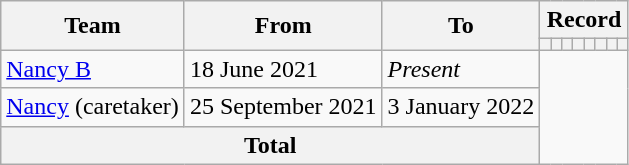<table class="wikitable" style="text-align: center;">
<tr>
<th rowspan="2">Team</th>
<th rowspan="2">From</th>
<th rowspan="2">To</th>
<th colspan="8">Record</th>
</tr>
<tr>
<th></th>
<th></th>
<th></th>
<th></th>
<th></th>
<th></th>
<th></th>
<th></th>
</tr>
<tr>
<td align=left><a href='#'>Nancy B</a></td>
<td align=left>18 June 2021</td>
<td align=left><em>Present</em><br></td>
</tr>
<tr>
<td align=left><a href='#'>Nancy</a> (caretaker)</td>
<td align=left>25 September 2021</td>
<td align=left>3 January 2022<br></td>
</tr>
<tr>
<th colspan=3>Total<br></th>
</tr>
</table>
